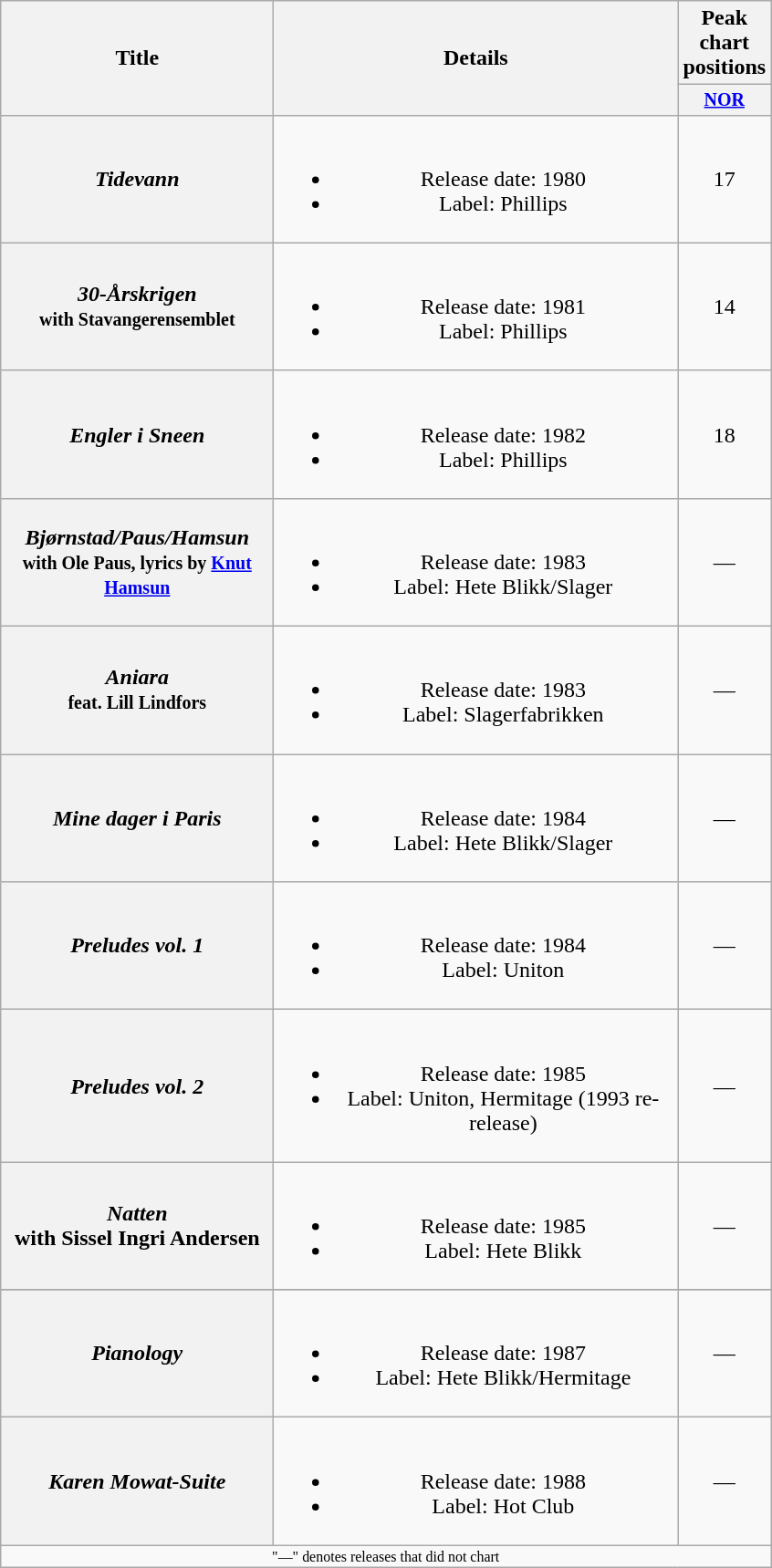<table class="wikitable plainrowheaders" style="text-align:center;">
<tr>
<th rowspan="2" style="width:12em;">Title</th>
<th rowspan="2" style="width:18em;">Details</th>
<th>Peak chart positions</th>
</tr>
<tr style="font-size:smaller;">
<th style="width:4em;"><a href='#'>NOR</a><br></th>
</tr>
<tr>
<th scope="row"><em>Tidevann</em></th>
<td><br><ul><li>Release date: 1980</li><li>Label: Phillips</li></ul></td>
<td>17</td>
</tr>
<tr>
<th scope="row"><em>30-Årskrigen</em><br> <small>with Stavangerensemblet</small></th>
<td><br><ul><li>Release date: 1981</li><li>Label: Phillips</li></ul></td>
<td>14</td>
</tr>
<tr>
<th scope="row"><em>Engler i Sneen</em></th>
<td><br><ul><li>Release date: 1982</li><li>Label: Phillips</li></ul></td>
<td>18</td>
</tr>
<tr>
<th scope="row"><em>Bjørnstad/Paus/Hamsun</em> <br><small>with Ole Paus, lyrics by <a href='#'>Knut Hamsun</a> </small></th>
<td><br><ul><li>Release date: 1983</li><li>Label: Hete Blikk/Slager</li></ul></td>
<td>—</td>
</tr>
<tr>
<th scope="row"><em>Aniara</em><br> <small>feat. Lill Lindfors </small></th>
<td><br><ul><li>Release date: 1983</li><li>Label: Slagerfabrikken</li></ul></td>
<td>—</td>
</tr>
<tr>
<th scope="row"><em>Mine dager i Paris</em></th>
<td><br><ul><li>Release date: 1984</li><li>Label: Hete Blikk/Slager</li></ul></td>
<td>—</td>
</tr>
<tr>
<th scope="row"><em>Preludes vol. 1</em></th>
<td><br><ul><li>Release date: 1984</li><li>Label: Uniton</li></ul></td>
<td>—</td>
</tr>
<tr>
<th scope="row"><em>Preludes vol. 2</em> </th>
<td><br><ul><li>Release date: 1985</li><li>Label: Uniton, Hermitage (1993 re-release)</li></ul></td>
<td>—</td>
</tr>
<tr>
<th scope="row"><em>Natten</em> <br>with Sissel Ingri Andersen</th>
<td><br><ul><li>Release date: 1985</li><li>Label: Hete Blikk</li></ul></td>
<td>—</td>
</tr>
<tr>
</tr>
<tr>
<th scope="row"><em>Pianology</em></th>
<td><br><ul><li>Release date: 1987</li><li>Label: Hete Blikk/Hermitage</li></ul></td>
<td>—</td>
</tr>
<tr>
<th scope="row"><em>Karen Mowat-Suite</em></th>
<td><br><ul><li>Release date: 1988</li><li>Label: Hot Club</li></ul></td>
<td>—</td>
</tr>
<tr>
<td colspan="4" style="font-size:8pt">"—" denotes releases that did not chart</td>
</tr>
</table>
